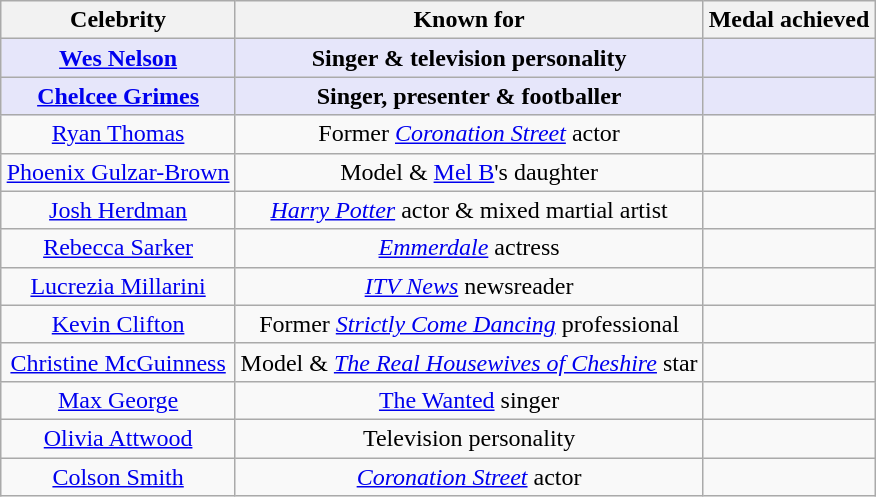<table class="wikitable" style="margin: auto; text-align: center;">
<tr>
<th>Celebrity</th>
<th>Known for</th>
<th>Medal achieved</th>
</tr>
<tr>
<td style="background:lavender"><strong><a href='#'>Wes Nelson</a></strong></td>
<td style="background:lavender"><strong>Singer & television personality</strong></td>
<td style="background:lavender"></td>
</tr>
<tr>
<td style="background:lavender"><strong><a href='#'>Chelcee Grimes</a></strong></td>
<td style="background:lavender"><strong>Singer, presenter & footballer</strong></td>
<td style="background:lavender"></td>
</tr>
<tr>
<td><a href='#'>Ryan Thomas</a></td>
<td>Former <em><a href='#'>Coronation Street</a></em> actor</td>
<td></td>
</tr>
<tr>
<td><a href='#'>Phoenix Gulzar-Brown</a></td>
<td>Model & <a href='#'>Mel B</a>'s daughter</td>
<td></td>
</tr>
<tr>
<td><a href='#'>Josh Herdman</a></td>
<td><em><a href='#'>Harry Potter</a></em> actor & mixed martial artist</td>
<td></td>
</tr>
<tr>
<td><a href='#'>Rebecca Sarker</a></td>
<td><em><a href='#'>Emmerdale</a></em> actress</td>
<td></td>
</tr>
<tr>
<td><a href='#'>Lucrezia Millarini</a></td>
<td><em><a href='#'>ITV News</a></em> newsreader</td>
<td></td>
</tr>
<tr>
<td><a href='#'>Kevin Clifton</a></td>
<td>Former <em><a href='#'>Strictly Come Dancing</a></em> professional</td>
<td></td>
</tr>
<tr>
<td><a href='#'>Christine McGuinness</a></td>
<td>Model & <em><a href='#'>The Real Housewives of Cheshire</a></em> star</td>
<td></td>
</tr>
<tr>
<td><a href='#'>Max George</a></td>
<td><a href='#'>The Wanted</a> singer</td>
<td></td>
</tr>
<tr>
<td><a href='#'>Olivia Attwood</a></td>
<td>Television personality</td>
<td></td>
</tr>
<tr>
<td><a href='#'>Colson Smith</a></td>
<td><em><a href='#'>Coronation Street</a></em> actor</td>
<td></td>
</tr>
</table>
